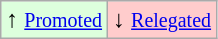<table class="wikitable" align="center">
<tr>
<td style="background:#ddffdd">↑ <small><a href='#'>Promoted</a></small></td>
<td style="background:#ffcccc">↓ <small><a href='#'>Relegated</a></small></td>
</tr>
</table>
